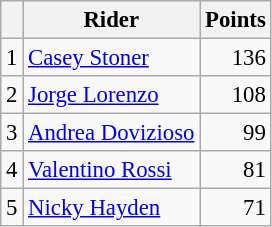<table class="wikitable" style="font-size: 95%;">
<tr>
<th></th>
<th>Rider</th>
<th>Points</th>
</tr>
<tr>
<td align=center>1</td>
<td> <a href='#'>Casey Stoner</a></td>
<td align=right>136</td>
</tr>
<tr>
<td align=center>2</td>
<td> <a href='#'>Jorge Lorenzo</a></td>
<td align=right>108</td>
</tr>
<tr>
<td align=center>3</td>
<td> <a href='#'>Andrea Dovizioso</a></td>
<td align=right>99</td>
</tr>
<tr>
<td align=center>4</td>
<td> <a href='#'>Valentino Rossi</a></td>
<td align=right>81</td>
</tr>
<tr>
<td align=center>5</td>
<td> <a href='#'>Nicky Hayden</a></td>
<td align=right>71</td>
</tr>
</table>
